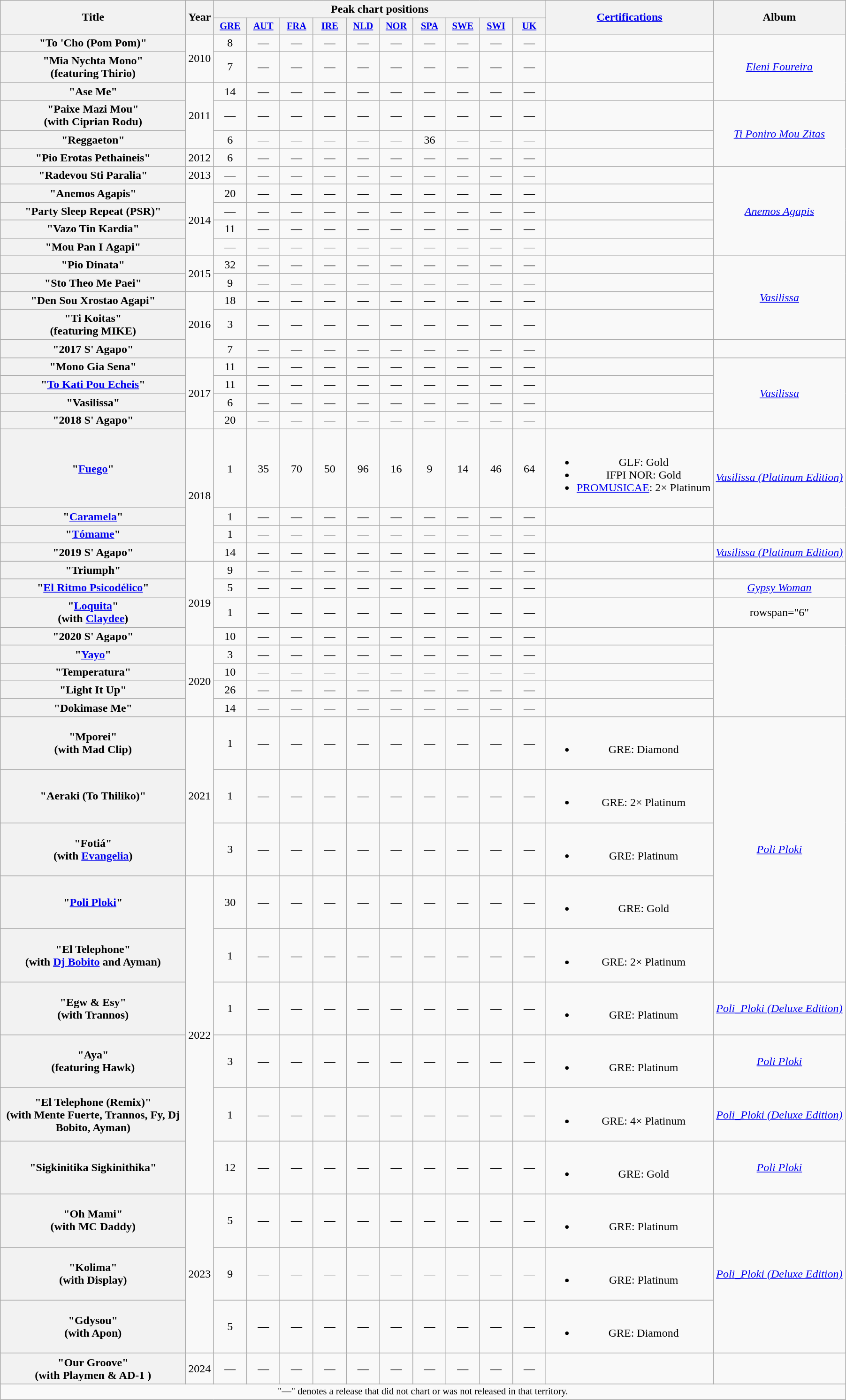<table class="wikitable plainrowheaders" style="text-align:center;">
<tr>
<th scope="col" rowspan="2" style="width:16em;">Title</th>
<th scope="col" rowspan="2" style="width:1em;">Year</th>
<th scope="col" colspan="10">Peak chart positions</th>
<th scope="col" rowspan="2"><a href='#'>Certifications</a></th>
<th scope="col" rowspan="2">Album</th>
</tr>
<tr>
<th scope="col" style="width:3em;font-size:85%;"><a href='#'>GRE</a><br></th>
<th scope="col" style="width:3em;font-size:85%;"><a href='#'>AUT</a><br></th>
<th scope="col" style="width:3em;font-size:85%;"><a href='#'>FRA</a><br></th>
<th scope="col" style="width:3em;font-size:85%;"><a href='#'>IRE</a><br></th>
<th scope="col" style="width:3em;font-size:85%;"><a href='#'>NLD</a><br></th>
<th scope="col" style="width:3em;font-size:85%;"><a href='#'>NOR</a><br></th>
<th scope="col" style="width:3em;font-size:85%;"><a href='#'>SPA</a><br></th>
<th scope="col" style="width:3em;font-size:85%;"><a href='#'>SWE</a><br></th>
<th scope="col" style="width:3em;font-size:85%;"><a href='#'>SWI</a><br></th>
<th scope="col" style="width:3em;font-size:85%;"><a href='#'>UK</a><br></th>
</tr>
<tr>
<th scope="row">"To 'Cho (Pom Pom)"</th>
<td rowspan="2">2010</td>
<td>8</td>
<td>—</td>
<td>—</td>
<td>—</td>
<td>—</td>
<td>—</td>
<td>—</td>
<td>—</td>
<td>—</td>
<td>—</td>
<td></td>
<td rowspan="3"><em><a href='#'>Eleni Foureira</a></em></td>
</tr>
<tr>
<th scope="row">"Mia Nychta Mono"<br><span>(featuring Thirio)</span></th>
<td>7</td>
<td>—</td>
<td>—</td>
<td>—</td>
<td>—</td>
<td>—</td>
<td>—</td>
<td>—</td>
<td>—</td>
<td>—</td>
<td></td>
</tr>
<tr>
<th scope="row">"Ase Me"</th>
<td rowspan="3">2011</td>
<td>14</td>
<td>—</td>
<td>—</td>
<td>—</td>
<td>—</td>
<td>—</td>
<td>—</td>
<td>—</td>
<td>—</td>
<td>—</td>
<td></td>
</tr>
<tr>
<th scope="row">"Paixe Mazi Mou"<br><span>(with Ciprian Rodu)</span></th>
<td>—</td>
<td>—</td>
<td>—</td>
<td>—</td>
<td>—</td>
<td>—</td>
<td>—</td>
<td>—</td>
<td>—</td>
<td>—</td>
<td></td>
<td rowspan="3"><em><a href='#'>Ti Poniro Mou Zitas</a></em></td>
</tr>
<tr>
<th scope="row">"Reggaeton"</th>
<td>6</td>
<td>—</td>
<td>—</td>
<td>—</td>
<td>—</td>
<td>—</td>
<td>36</td>
<td>—</td>
<td>—</td>
<td>—</td>
<td></td>
</tr>
<tr>
<th scope="row">"Pio Erotas Pethaineis"</th>
<td>2012</td>
<td>6</td>
<td>—</td>
<td>—</td>
<td>—</td>
<td>—</td>
<td>—</td>
<td>—</td>
<td>—</td>
<td>—</td>
<td>—</td>
<td></td>
</tr>
<tr>
<th scope="row">"Radevou Sti Paralia"</th>
<td>2013</td>
<td>—</td>
<td>—</td>
<td>—</td>
<td>—</td>
<td>—</td>
<td>—</td>
<td>—</td>
<td>—</td>
<td>—</td>
<td>—</td>
<td></td>
<td rowspan="5"><em><a href='#'>Anemos Agapis</a></em></td>
</tr>
<tr>
<th scope="row">"Anemos Agapis"</th>
<td rowspan="4">2014</td>
<td>20</td>
<td>—</td>
<td>—</td>
<td>—</td>
<td>—</td>
<td>—</td>
<td>—</td>
<td>—</td>
<td>—</td>
<td>—</td>
<td></td>
</tr>
<tr>
<th scope="row">"Party Sleep Repeat (PSR)"</th>
<td>—</td>
<td>—</td>
<td>—</td>
<td>—</td>
<td>—</td>
<td>—</td>
<td>—</td>
<td>—</td>
<td>—</td>
<td>—</td>
<td></td>
</tr>
<tr>
<th scope="row">"Vazo Tin Kardia"</th>
<td>11</td>
<td>—</td>
<td>—</td>
<td>—</td>
<td>—</td>
<td>—</td>
<td>—</td>
<td>—</td>
<td>—</td>
<td>—</td>
<td></td>
</tr>
<tr>
<th scope="row">"Mou Pan Ι Agapi"</th>
<td>—</td>
<td>—</td>
<td>—</td>
<td>—</td>
<td>—</td>
<td>—</td>
<td>—</td>
<td>—</td>
<td>—</td>
<td>—</td>
<td></td>
</tr>
<tr>
<th scope="row">"Pio Dinata"</th>
<td rowspan="2">2015</td>
<td>32</td>
<td>—</td>
<td>—</td>
<td>—</td>
<td>—</td>
<td>—</td>
<td>—</td>
<td>—</td>
<td>—</td>
<td>—</td>
<td></td>
<td rowspan="4"><em><a href='#'>Vasilissa</a></em></td>
</tr>
<tr>
<th scope="row">"Sto Theo Me Paei"</th>
<td>9</td>
<td>—</td>
<td>—</td>
<td>—</td>
<td>—</td>
<td>—</td>
<td>—</td>
<td>—</td>
<td>—</td>
<td>—</td>
<td></td>
</tr>
<tr>
<th scope="row">"Den Sou Xrostao Agapi"</th>
<td rowspan="3">2016</td>
<td>18</td>
<td>—</td>
<td>—</td>
<td>—</td>
<td>—</td>
<td>—</td>
<td>—</td>
<td>—</td>
<td>—</td>
<td>—</td>
<td></td>
</tr>
<tr>
<th scope="row">"Ti Koitas"<br><span>(featuring MIKE)</span></th>
<td>3</td>
<td>—</td>
<td>—</td>
<td>—</td>
<td>—</td>
<td>—</td>
<td>—</td>
<td>—</td>
<td>—</td>
<td>—</td>
<td></td>
</tr>
<tr>
<th scope="row">"2017 S' Agapo"</th>
<td>7</td>
<td>—</td>
<td>—</td>
<td>—</td>
<td>—</td>
<td>—</td>
<td>—</td>
<td>—</td>
<td>—</td>
<td>—</td>
<td></td>
<td></td>
</tr>
<tr>
<th scope="row">"Mono Gia Sena"</th>
<td rowspan="4">2017</td>
<td>11</td>
<td>—</td>
<td>—</td>
<td>—</td>
<td>—</td>
<td>—</td>
<td>—</td>
<td>—</td>
<td>—</td>
<td>—</td>
<td></td>
<td rowspan="4"><em><a href='#'>Vasilissa</a></em></td>
</tr>
<tr>
<th scope="row">"<a href='#'>To Kati Pou Echeis</a>"</th>
<td>11</td>
<td>—</td>
<td>—</td>
<td>—</td>
<td>—</td>
<td>—</td>
<td>—</td>
<td>—</td>
<td>—</td>
<td>—</td>
<td></td>
</tr>
<tr>
<th scope="row">"Vasilissa"</th>
<td>6</td>
<td>—</td>
<td>—</td>
<td>—</td>
<td>—</td>
<td>—</td>
<td>—</td>
<td>—</td>
<td>—</td>
<td>—</td>
<td></td>
</tr>
<tr>
<th scope="row">"2018 S' Agapo"</th>
<td>20</td>
<td>—</td>
<td>—</td>
<td>—</td>
<td>—</td>
<td>—</td>
<td>—</td>
<td>—</td>
<td>—</td>
<td>—</td>
<td></td>
</tr>
<tr>
<th scope="row">"<a href='#'>Fuego</a>"</th>
<td rowspan="4">2018</td>
<td>1</td>
<td>35</td>
<td>70</td>
<td>50</td>
<td>96</td>
<td>16</td>
<td>9</td>
<td>14</td>
<td>46</td>
<td>64</td>
<td><br><ul><li>GLF: Gold</li><li>IFPI NOR: Gold</li><li><a href='#'>PROMUSICAE</a>: 2× Platinum</li></ul></td>
<td rowspan="2"><em><a href='#'>Vasilissa (Platinum Edition)</a></em></td>
</tr>
<tr>
<th scope="row">"<a href='#'>Caramela</a>"</th>
<td>1</td>
<td>—</td>
<td>—</td>
<td>—</td>
<td>—</td>
<td>—</td>
<td>—</td>
<td>—</td>
<td>—</td>
<td>—</td>
<td></td>
</tr>
<tr>
<th scope="row">"<a href='#'>Tómame</a>"</th>
<td>1</td>
<td>—</td>
<td>—</td>
<td>—</td>
<td>—</td>
<td>—</td>
<td>—</td>
<td>—</td>
<td>—</td>
<td>—</td>
<td></td>
<td></td>
</tr>
<tr>
<th scope="row">"2019 S' Agapo"</th>
<td>14</td>
<td>—</td>
<td>—</td>
<td>—</td>
<td>—</td>
<td>—</td>
<td>—</td>
<td>—</td>
<td>—</td>
<td>—</td>
<td></td>
<td><em><a href='#'>Vasilissa (Platinum Edition)</a></em></td>
</tr>
<tr>
<th scope="row">"Triumph"</th>
<td rowspan="4">2019</td>
<td>9</td>
<td>—</td>
<td>—</td>
<td>—</td>
<td>—</td>
<td>—</td>
<td>—</td>
<td>—</td>
<td>—</td>
<td>—</td>
<td></td>
<td></td>
</tr>
<tr>
<th scope="row">"<a href='#'>El Ritmo Psicodélico</a>"</th>
<td>5</td>
<td>—</td>
<td>—</td>
<td>—</td>
<td>—</td>
<td>—</td>
<td>—</td>
<td>—</td>
<td>—</td>
<td>—</td>
<td></td>
<td><em><a href='#'>Gypsy Woman</a></em></td>
</tr>
<tr>
<th scope="row">"<a href='#'>Loquita</a>"<br><span>(with <a href='#'>Claydee</a>)</span></th>
<td>1</td>
<td>—</td>
<td>—</td>
<td>—</td>
<td>—</td>
<td>—</td>
<td>—</td>
<td>—</td>
<td>—</td>
<td>—</td>
<td></td>
<td>rowspan="6" </td>
</tr>
<tr>
<th scope="row">"2020 S' Agapo"</th>
<td>10</td>
<td>—</td>
<td>—</td>
<td>—</td>
<td>—</td>
<td>—</td>
<td>—</td>
<td>—</td>
<td>—</td>
<td>—</td>
<td></td>
</tr>
<tr>
<th scope="row">"<a href='#'>Yayo</a>"</th>
<td rowspan="4">2020</td>
<td>3</td>
<td>—</td>
<td>—</td>
<td>—</td>
<td>—</td>
<td>—</td>
<td>—</td>
<td>—</td>
<td>—</td>
<td>—</td>
<td></td>
</tr>
<tr>
<th scope="row">"Temperatura"</th>
<td>10</td>
<td>—</td>
<td>—</td>
<td>—</td>
<td>—</td>
<td>—</td>
<td>—</td>
<td>—</td>
<td>—</td>
<td>—</td>
<td></td>
</tr>
<tr>
<th scope="row">"Light It Up"</th>
<td>26</td>
<td>—</td>
<td>—</td>
<td>—</td>
<td>—</td>
<td>—</td>
<td>—</td>
<td>—</td>
<td>—</td>
<td>—</td>
<td></td>
</tr>
<tr>
<th scope="row">"Dokimase Me"</th>
<td>14</td>
<td>—</td>
<td>—</td>
<td>—</td>
<td>—</td>
<td>—</td>
<td>—</td>
<td>—</td>
<td>—</td>
<td>—</td>
<td></td>
</tr>
<tr>
<th scope="row">"Mporei"<br><span>(with Mad Clip)</span></th>
<td rowspan="3">2021</td>
<td>1</td>
<td>—</td>
<td>—</td>
<td>—</td>
<td>—</td>
<td>—</td>
<td>—</td>
<td>—</td>
<td>—</td>
<td>—</td>
<td><br><ul><li>GRE: Diamond</li></ul></td>
<td rowspan="5"><em><a href='#'>Poli Ploki</a></em></td>
</tr>
<tr>
<th scope="row">"Aeraki (To Thiliko)"</th>
<td>1</td>
<td>—</td>
<td>—</td>
<td>—</td>
<td>—</td>
<td>—</td>
<td>—</td>
<td>—</td>
<td>—</td>
<td>—</td>
<td><br><ul><li>GRE: 2× Platinum</li></ul></td>
</tr>
<tr>
<th scope="row">"Fotiá"<br><span>(with <a href='#'>Evangelia</a>)</span></th>
<td>3</td>
<td>—</td>
<td>—</td>
<td>—</td>
<td>—</td>
<td>—</td>
<td>—</td>
<td>—</td>
<td>—</td>
<td>—</td>
<td><br><ul><li>GRE: Platinum</li></ul></td>
</tr>
<tr>
<th scope="row">"<a href='#'>Poli Ploki</a>"</th>
<td rowspan="6">2022</td>
<td>30</td>
<td>—</td>
<td>—</td>
<td>—</td>
<td>—</td>
<td>—</td>
<td>—</td>
<td>—</td>
<td>—</td>
<td>—</td>
<td><br><ul><li>GRE: Gold</li></ul></td>
</tr>
<tr>
<th scope="row">"El Telephone"<br><span>(with <a href='#'>Dj Bobito</a> and Ayman)</span></th>
<td>1</td>
<td>—</td>
<td>—</td>
<td>—</td>
<td>—</td>
<td>—</td>
<td>—</td>
<td>—</td>
<td>—</td>
<td>—</td>
<td><br><ul><li>GRE: 2× Platinum</li></ul></td>
</tr>
<tr>
<th scope="row">"Egw & Esy"<br><span>(with Trannos)</span></th>
<td>1</td>
<td>—</td>
<td>—</td>
<td>—</td>
<td>—</td>
<td>—</td>
<td>—</td>
<td>—</td>
<td>—</td>
<td>—</td>
<td><br><ul><li>GRE: Platinum</li></ul></td>
<td><em><a href='#'>Poli_Ploki (Deluxe Edition)</a></em></td>
</tr>
<tr>
<th scope="row">"Aya"<br><span>(featuring Hawk)</span></th>
<td>3</td>
<td>—</td>
<td>—</td>
<td>—</td>
<td>—</td>
<td>—</td>
<td>—</td>
<td>—</td>
<td>—</td>
<td>—</td>
<td><br><ul><li>GRE: Platinum</li></ul></td>
<td><em><a href='#'>Poli Ploki</a></em></td>
</tr>
<tr>
<th scope="row">"El Telephone (Remix)"<br><span>(with Mente Fuerte, Trannos, Fy, Dj Bobito, Ayman)</span></th>
<td>1</td>
<td>—</td>
<td>—</td>
<td>—</td>
<td>—</td>
<td>—</td>
<td>—</td>
<td>—</td>
<td>—</td>
<td>—</td>
<td><br><ul><li>GRE: 4× Platinum</li></ul></td>
<td><em><a href='#'>Poli_Ploki (Deluxe Edition)</a></em></td>
</tr>
<tr>
<th scope="row">"Sigkinitika Sigkinithika"</th>
<td>12</td>
<td>—</td>
<td>—</td>
<td>—</td>
<td>—</td>
<td>—</td>
<td>—</td>
<td>—</td>
<td>—</td>
<td>—</td>
<td><br><ul><li>GRE: Gold</li></ul></td>
<td><em><a href='#'>Poli Ploki</a></em></td>
</tr>
<tr>
<th scope="row">"Oh Mami"<br><span>(with MC Daddy)</span></th>
<td rowspan="3">2023</td>
<td>5</td>
<td>—</td>
<td>—</td>
<td>—</td>
<td>—</td>
<td>—</td>
<td>—</td>
<td>—</td>
<td>—</td>
<td>—</td>
<td><br><ul><li>GRE: Platinum</li></ul></td>
<td rowspan="3"><em><a href='#'>Poli_Ploki (Deluxe Edition)</a></em></td>
</tr>
<tr>
<th scope="row">"Kolima"<br><span>(with Display)</span></th>
<td>9</td>
<td>—</td>
<td>—</td>
<td>—</td>
<td>—</td>
<td>—</td>
<td>—</td>
<td>—</td>
<td>—</td>
<td>—</td>
<td><br><ul><li>GRE: Platinum</li></ul></td>
</tr>
<tr>
<th scope="row">"Gdysou"<br><span>(with Apon)</span></th>
<td>5</td>
<td>—</td>
<td>—</td>
<td>—</td>
<td>—</td>
<td>—</td>
<td>—</td>
<td>—</td>
<td>—</td>
<td>—</td>
<td><br><ul><li>GRE: Diamond</li></ul></td>
</tr>
<tr>
<th scope="row">"Our Groove" <br><span>(with Playmen & AD-1 )</span></th>
<td>2024</td>
<td>—</td>
<td>—</td>
<td>—</td>
<td>—</td>
<td>—</td>
<td>—</td>
<td>—</td>
<td>—</td>
<td>—</td>
<td>—</td>
<td></td>
<td></td>
</tr>
<tr>
<td colspan="14" style="font-size:85%">"—" denotes a release that did not chart or was not released in that territory.</td>
</tr>
</table>
